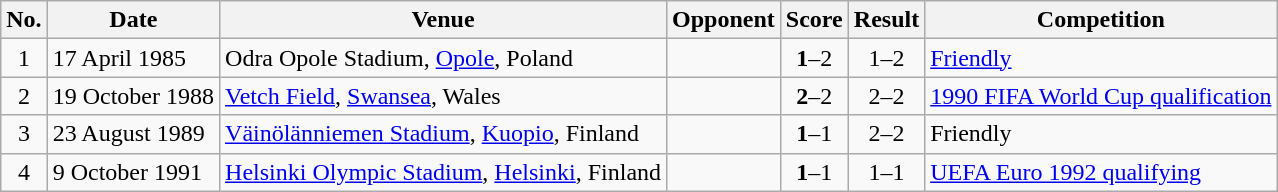<table class="wikitable sortable">
<tr>
<th scope=col>No.</th>
<th scope=col>Date</th>
<th scope=col>Venue</th>
<th scope=col>Opponent</th>
<th scope=col>Score</th>
<th scope=col>Result</th>
<th scope=col>Competition</th>
</tr>
<tr>
<td align=center>1</td>
<td>17 April 1985</td>
<td>Odra Opole Stadium, <a href='#'>Opole</a>, Poland</td>
<td></td>
<td align=center><strong>1</strong>–2</td>
<td align=center>1–2</td>
<td><a href='#'>Friendly</a></td>
</tr>
<tr>
<td align=center>2</td>
<td>19 October 1988</td>
<td><a href='#'>Vetch Field</a>, <a href='#'>Swansea</a>, Wales</td>
<td></td>
<td align=center><strong>2</strong>–2</td>
<td align=center>2–2</td>
<td><a href='#'>1990 FIFA World Cup qualification</a></td>
</tr>
<tr>
<td align=center>3</td>
<td>23 August 1989</td>
<td><a href='#'>Väinölänniemen Stadium</a>, <a href='#'>Kuopio</a>, Finland</td>
<td></td>
<td align=center><strong>1</strong>–1</td>
<td align=center>2–2</td>
<td>Friendly</td>
</tr>
<tr>
<td align=center>4</td>
<td>9 October 1991</td>
<td><a href='#'>Helsinki Olympic Stadium</a>, <a href='#'>Helsinki</a>, Finland</td>
<td></td>
<td align=center><strong>1</strong>–1</td>
<td align=center>1–1</td>
<td><a href='#'>UEFA Euro 1992 qualifying</a></td>
</tr>
</table>
